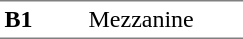<table border=0 cellspacing=0 cellpadding=3>
<tr>
<td style="border-bottom:solid 1px gray;border-top:solid 1px gray;" width=50 valign=top><strong>B1</strong></td>
<td style="border-top:solid 1px gray;border-bottom:solid 1px gray;" width=100 valign=top>Mezzanine</td>
</tr>
</table>
